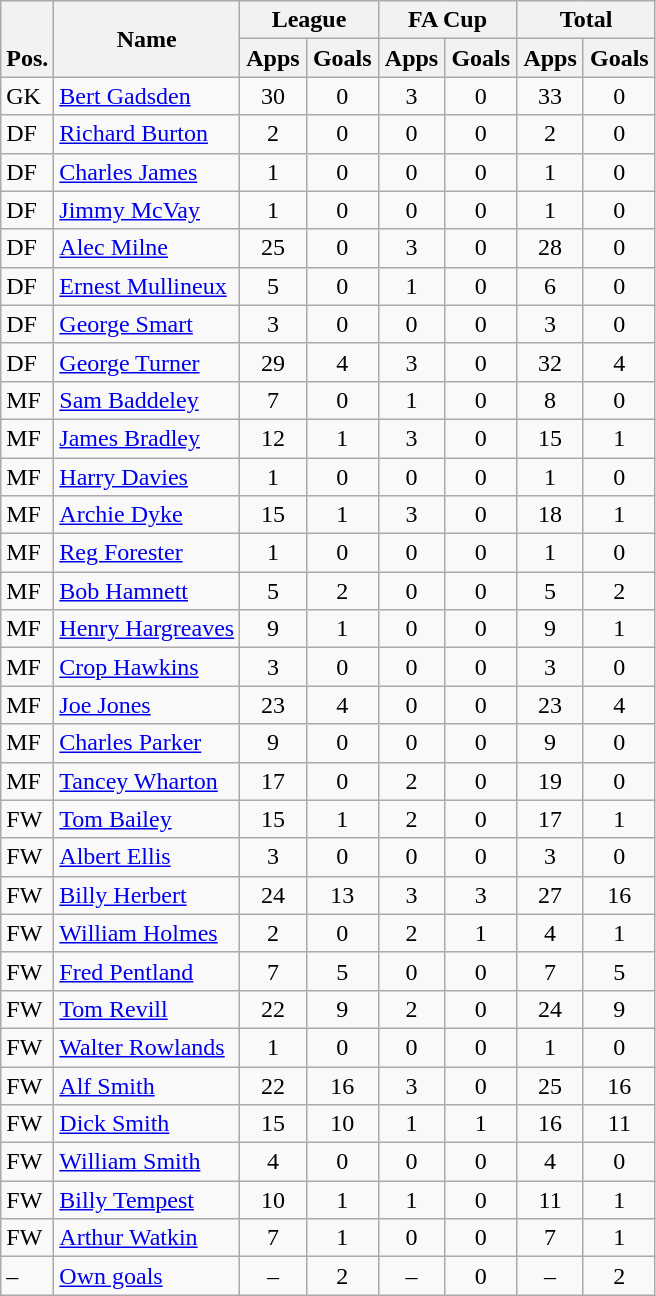<table class="wikitable" style="text-align:center">
<tr>
<th rowspan="2" valign="bottom">Pos.</th>
<th rowspan="2">Name</th>
<th colspan="2" width="85">League</th>
<th colspan="2" width="85">FA Cup</th>
<th colspan="2" width="85">Total</th>
</tr>
<tr>
<th>Apps</th>
<th>Goals</th>
<th>Apps</th>
<th>Goals</th>
<th>Apps</th>
<th>Goals</th>
</tr>
<tr>
<td align="left">GK</td>
<td align="left"> <a href='#'>Bert Gadsden</a></td>
<td>30</td>
<td>0</td>
<td>3</td>
<td>0</td>
<td>33</td>
<td>0</td>
</tr>
<tr>
<td align="left">DF</td>
<td align="left"> <a href='#'>Richard Burton</a></td>
<td>2</td>
<td>0</td>
<td>0</td>
<td>0</td>
<td>2</td>
<td>0</td>
</tr>
<tr>
<td align="left">DF</td>
<td align="left"> <a href='#'>Charles James</a></td>
<td>1</td>
<td>0</td>
<td>0</td>
<td>0</td>
<td>1</td>
<td>0</td>
</tr>
<tr>
<td align="left">DF</td>
<td align="left"> <a href='#'>Jimmy McVay</a></td>
<td>1</td>
<td>0</td>
<td>0</td>
<td>0</td>
<td>1</td>
<td>0</td>
</tr>
<tr>
<td align="left">DF</td>
<td align="left"> <a href='#'>Alec Milne</a></td>
<td>25</td>
<td>0</td>
<td>3</td>
<td>0</td>
<td>28</td>
<td>0</td>
</tr>
<tr>
<td align="left">DF</td>
<td align="left"> <a href='#'>Ernest Mullineux</a></td>
<td>5</td>
<td>0</td>
<td>1</td>
<td>0</td>
<td>6</td>
<td>0</td>
</tr>
<tr>
<td align="left">DF</td>
<td align="left"> <a href='#'>George Smart</a></td>
<td>3</td>
<td>0</td>
<td>0</td>
<td>0</td>
<td>3</td>
<td>0</td>
</tr>
<tr>
<td align="left">DF</td>
<td align="left"> <a href='#'>George Turner</a></td>
<td>29</td>
<td>4</td>
<td>3</td>
<td>0</td>
<td>32</td>
<td>4</td>
</tr>
<tr>
<td align="left">MF</td>
<td align="left"> <a href='#'>Sam Baddeley</a></td>
<td>7</td>
<td>0</td>
<td>1</td>
<td>0</td>
<td>8</td>
<td>0</td>
</tr>
<tr>
<td align="left">MF</td>
<td align="left"> <a href='#'>James Bradley</a></td>
<td>12</td>
<td>1</td>
<td>3</td>
<td>0</td>
<td>15</td>
<td>1</td>
</tr>
<tr>
<td align="left">MF</td>
<td align="left"> <a href='#'>Harry Davies</a></td>
<td>1</td>
<td>0</td>
<td>0</td>
<td>0</td>
<td>1</td>
<td>0</td>
</tr>
<tr>
<td align="left">MF</td>
<td align="left"> <a href='#'>Archie Dyke</a></td>
<td>15</td>
<td>1</td>
<td>3</td>
<td>0</td>
<td>18</td>
<td>1</td>
</tr>
<tr>
<td align="left">MF</td>
<td align="left"> <a href='#'>Reg Forester</a></td>
<td>1</td>
<td>0</td>
<td>0</td>
<td>0</td>
<td>1</td>
<td>0</td>
</tr>
<tr>
<td align="left">MF</td>
<td align="left"> <a href='#'>Bob Hamnett</a></td>
<td>5</td>
<td>2</td>
<td>0</td>
<td>0</td>
<td>5</td>
<td>2</td>
</tr>
<tr>
<td align="left">MF</td>
<td align="left"> <a href='#'>Henry Hargreaves</a></td>
<td>9</td>
<td>1</td>
<td>0</td>
<td>0</td>
<td>9</td>
<td>1</td>
</tr>
<tr>
<td align="left">MF</td>
<td align="left"> <a href='#'>Crop Hawkins</a></td>
<td>3</td>
<td>0</td>
<td>0</td>
<td>0</td>
<td>3</td>
<td>0</td>
</tr>
<tr>
<td align="left">MF</td>
<td align="left"> <a href='#'>Joe Jones</a></td>
<td>23</td>
<td>4</td>
<td>0</td>
<td>0</td>
<td>23</td>
<td>4</td>
</tr>
<tr>
<td align="left">MF</td>
<td align="left"> <a href='#'>Charles Parker</a></td>
<td>9</td>
<td>0</td>
<td>0</td>
<td>0</td>
<td>9</td>
<td>0</td>
</tr>
<tr>
<td align="left">MF</td>
<td align="left"> <a href='#'>Tancey Wharton</a></td>
<td>17</td>
<td>0</td>
<td>2</td>
<td>0</td>
<td>19</td>
<td>0</td>
</tr>
<tr>
<td align="left">FW</td>
<td align="left"> <a href='#'>Tom Bailey</a></td>
<td>15</td>
<td>1</td>
<td>2</td>
<td>0</td>
<td>17</td>
<td>1</td>
</tr>
<tr>
<td align="left">FW</td>
<td align="left"> <a href='#'>Albert Ellis</a></td>
<td>3</td>
<td>0</td>
<td>0</td>
<td>0</td>
<td>3</td>
<td>0</td>
</tr>
<tr>
<td align="left">FW</td>
<td align="left"> <a href='#'>Billy Herbert</a></td>
<td>24</td>
<td>13</td>
<td>3</td>
<td>3</td>
<td>27</td>
<td>16</td>
</tr>
<tr>
<td align="left">FW</td>
<td align="left"> <a href='#'>William Holmes</a></td>
<td>2</td>
<td>0</td>
<td>2</td>
<td>1</td>
<td>4</td>
<td>1</td>
</tr>
<tr>
<td align="left">FW</td>
<td align="left"> <a href='#'>Fred Pentland</a></td>
<td>7</td>
<td>5</td>
<td>0</td>
<td>0</td>
<td>7</td>
<td>5</td>
</tr>
<tr>
<td align="left">FW</td>
<td align="left"> <a href='#'>Tom Revill</a></td>
<td>22</td>
<td>9</td>
<td>2</td>
<td>0</td>
<td>24</td>
<td>9</td>
</tr>
<tr>
<td align="left">FW</td>
<td align="left"> <a href='#'>Walter Rowlands</a></td>
<td>1</td>
<td>0</td>
<td>0</td>
<td>0</td>
<td>1</td>
<td>0</td>
</tr>
<tr>
<td align="left">FW</td>
<td align="left"> <a href='#'>Alf Smith</a></td>
<td>22</td>
<td>16</td>
<td>3</td>
<td>0</td>
<td>25</td>
<td>16</td>
</tr>
<tr>
<td align="left">FW</td>
<td align="left"> <a href='#'>Dick Smith</a></td>
<td>15</td>
<td>10</td>
<td>1</td>
<td>1</td>
<td>16</td>
<td>11</td>
</tr>
<tr>
<td align="left">FW</td>
<td align="left"> <a href='#'>William Smith</a></td>
<td>4</td>
<td>0</td>
<td>0</td>
<td>0</td>
<td>4</td>
<td>0</td>
</tr>
<tr>
<td align="left">FW</td>
<td align="left"> <a href='#'>Billy Tempest</a></td>
<td>10</td>
<td>1</td>
<td>1</td>
<td>0</td>
<td>11</td>
<td>1</td>
</tr>
<tr>
<td align="left">FW</td>
<td align="left"> <a href='#'>Arthur Watkin</a></td>
<td>7</td>
<td>1</td>
<td>0</td>
<td>0</td>
<td>7</td>
<td>1</td>
</tr>
<tr>
<td align="left">–</td>
<td align="left"><a href='#'>Own goals</a></td>
<td>–</td>
<td>2</td>
<td>–</td>
<td>0</td>
<td>–</td>
<td>2</td>
</tr>
</table>
